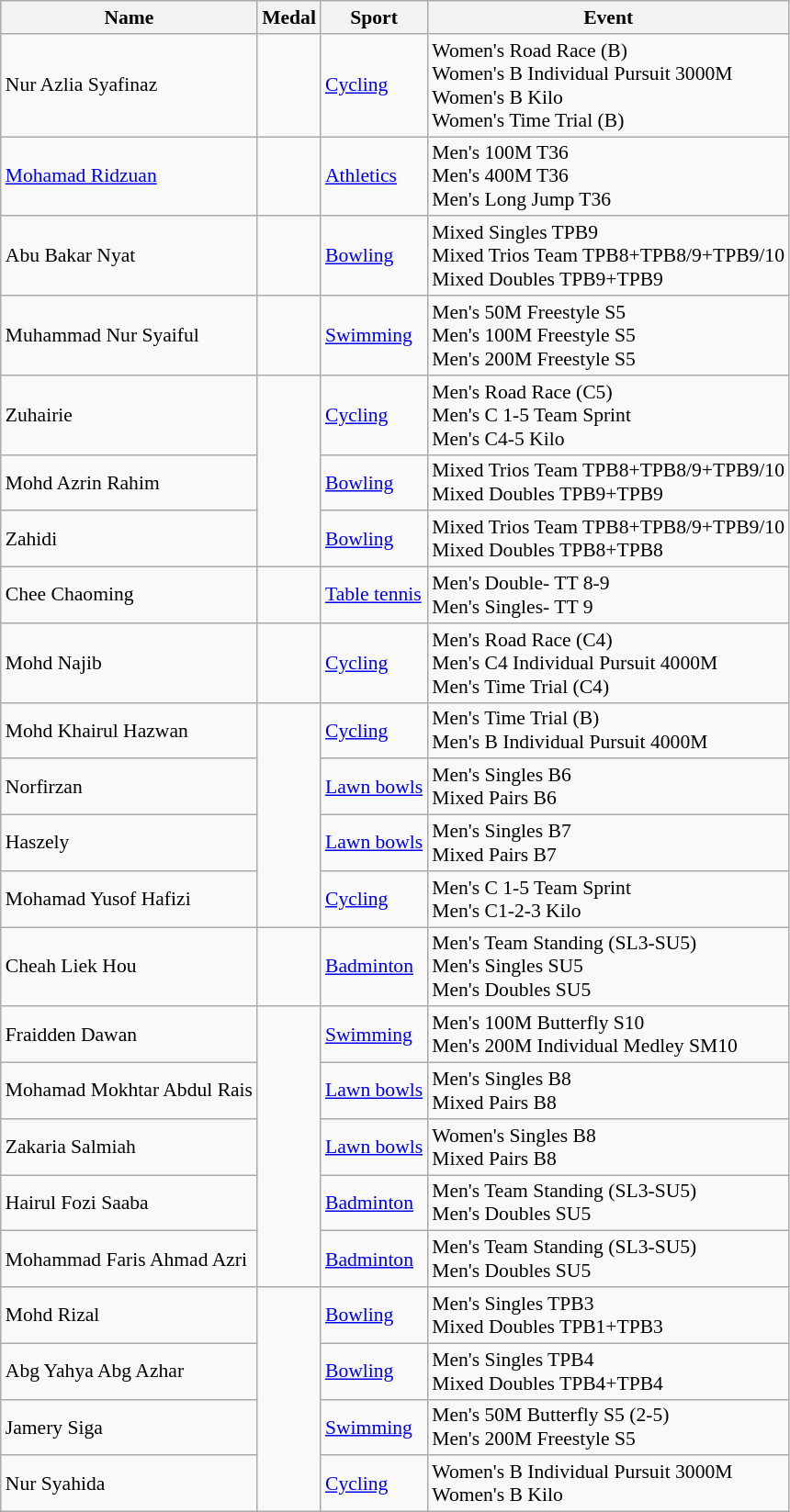<table class="wikitable sortable" style="font-size:90%">
<tr>
<th>Name</th>
<th>Medal</th>
<th>Sport</th>
<th>Event</th>
</tr>
<tr>
<td>Nur Azlia Syafinaz</td>
<td><br><br><br></td>
<td><a href='#'>Cycling</a></td>
<td>Women's Road Race (B) <br> Women's B Individual Pursuit 3000M <br> Women's B Kilo <br> Women's Time Trial (B)</td>
</tr>
<tr>
<td><a href='#'>Mohamad Ridzuan</a></td>
<td><br><br></td>
<td><a href='#'>Athletics</a></td>
<td>Men's 100M T36 <br> Men's 400M T36 <br> Men's Long Jump T36</td>
</tr>
<tr>
<td>Abu Bakar Nyat</td>
<td><br><br></td>
<td><a href='#'>Bowling</a></td>
<td>Mixed Singles TPB9 <br> Mixed Trios Team TPB8+TPB8/9+TPB9/10 <br> Mixed Doubles TPB9+TPB9</td>
</tr>
<tr>
<td>Muhammad Nur Syaiful</td>
<td><br><br></td>
<td><a href='#'>Swimming</a></td>
<td>Men's 50M Freestyle S5 <br> Men's 100M Freestyle S5 <br> Men's 200M Freestyle S5</td>
</tr>
<tr>
<td>Zuhairie</td>
<td rowspan=3><br><br></td>
<td><a href='#'>Cycling</a></td>
<td>Men's Road Race (C5) <br> Men's C 1-5 Team Sprint <br> Men's C4-5 Kilo</td>
</tr>
<tr>
<td>Mohd Azrin Rahim</td>
<td><a href='#'>Bowling</a></td>
<td>Mixed Trios Team TPB8+TPB8/9+TPB9/10 <br> Mixed Doubles TPB9+TPB9</td>
</tr>
<tr>
<td>Zahidi</td>
<td><a href='#'>Bowling</a></td>
<td>Mixed Trios Team TPB8+TPB8/9+TPB9/10 <br> Mixed Doubles TPB8+TPB8</td>
</tr>
<tr>
<td>Chee Chaoming</td>
<td><br></td>
<td><a href='#'>Table tennis</a></td>
<td>Men's Double- TT 8-9 <br> Men's Singles- TT 9</td>
</tr>
<tr>
<td>Mohd Najib</td>
<td><br> <br></td>
<td><a href='#'>Cycling</a></td>
<td>Men's Road Race (C4) <br> Men's C4 Individual Pursuit 4000M <br> Men's Time Trial (C4)</td>
</tr>
<tr>
<td>Mohd Khairul Hazwan</td>
<td rowspan=4><br></td>
<td><a href='#'>Cycling</a></td>
<td>Men's Time Trial (B) <br> Men's B Individual Pursuit 4000M</td>
</tr>
<tr>
<td>Norfirzan</td>
<td><a href='#'>Lawn bowls</a></td>
<td>Men's Singles B6 <br> Mixed Pairs B6</td>
</tr>
<tr>
<td>Haszely</td>
<td><a href='#'>Lawn bowls</a></td>
<td>Men's Singles B7 <br> Mixed Pairs B7</td>
</tr>
<tr>
<td>Mohamad Yusof Hafizi</td>
<td><a href='#'>Cycling</a></td>
<td>Men's C 1-5 Team Sprint <br> Men's C1-2-3 Kilo</td>
</tr>
<tr>
<td>Cheah Liek Hou</td>
<td><br><br></td>
<td><a href='#'>Badminton</a></td>
<td>Men's Team Standing (SL3-SU5) <br> Men's Singles SU5 <br> Men's Doubles SU5</td>
</tr>
<tr>
<td>Fraidden Dawan</td>
<td rowspan=5><br></td>
<td><a href='#'>Swimming</a></td>
<td>Men's 100M Butterfly S10 <br> Men's 200M Individual Medley SM10</td>
</tr>
<tr>
<td>Mohamad Mokhtar Abdul Rais</td>
<td><a href='#'>Lawn bowls</a></td>
<td>Men's Singles B8 <br> Mixed Pairs B8</td>
</tr>
<tr>
<td>Zakaria Salmiah</td>
<td><a href='#'>Lawn bowls</a></td>
<td>Women's Singles B8 <br> Mixed Pairs B8</td>
</tr>
<tr>
<td>Hairul Fozi Saaba</td>
<td><a href='#'>Badminton</a></td>
<td>Men's Team Standing (SL3-SU5) <br> Men's Doubles SU5</td>
</tr>
<tr>
<td>Mohammad Faris Ahmad Azri</td>
<td><a href='#'>Badminton</a></td>
<td>Men's Team Standing (SL3-SU5) <br> Men's Doubles SU5</td>
</tr>
<tr>
<td>Mohd Rizal</td>
<td rowspan=4><br></td>
<td><a href='#'>Bowling</a></td>
<td>Men's Singles TPB3 <br> Mixed Doubles TPB1+TPB3</td>
</tr>
<tr>
<td>Abg Yahya Abg Azhar</td>
<td><a href='#'>Bowling</a></td>
<td>Men's Singles TPB4 <br> Mixed Doubles TPB4+TPB4</td>
</tr>
<tr>
<td>Jamery Siga</td>
<td><a href='#'>Swimming</a></td>
<td>Men's 50M Butterfly S5 (2-5) <br> Men's 200M Freestyle S5</td>
</tr>
<tr>
<td>Nur Syahida</td>
<td><a href='#'>Cycling</a></td>
<td>Women's B Individual Pursuit 3000M <br> Women's B Kilo</td>
</tr>
</table>
